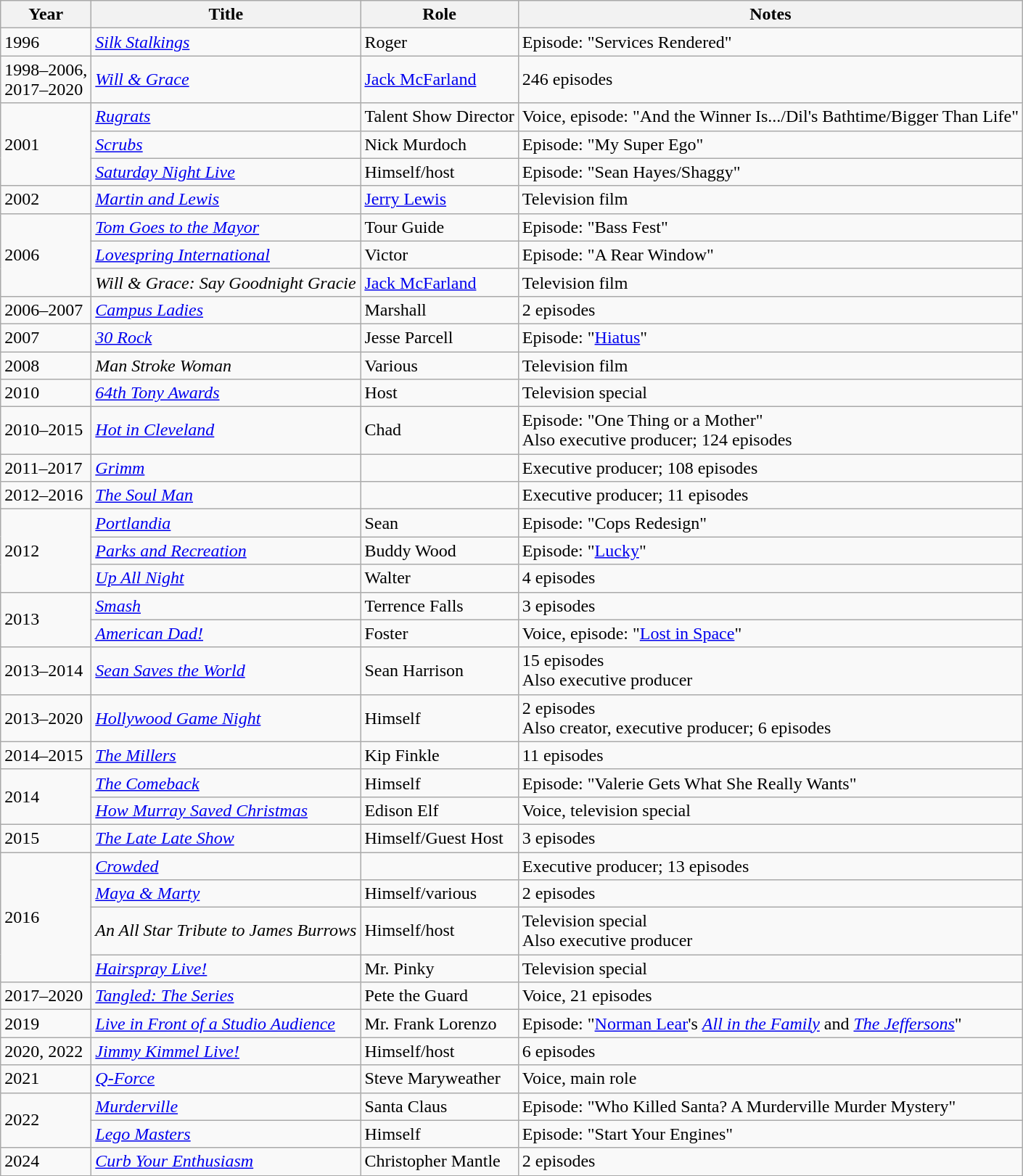<table class="wikitable sortable">
<tr>
<th>Year</th>
<th>Title</th>
<th>Role</th>
<th>Notes</th>
</tr>
<tr>
<td>1996</td>
<td><em><a href='#'>Silk Stalkings</a></em></td>
<td>Roger</td>
<td>Episode: "Services Rendered"</td>
</tr>
<tr>
<td>1998–2006,<br>2017–2020</td>
<td><em><a href='#'>Will & Grace</a></em></td>
<td><a href='#'>Jack McFarland</a></td>
<td>246 episodes</td>
</tr>
<tr>
<td rowspan="3">2001</td>
<td><em><a href='#'>Rugrats</a></em></td>
<td>Talent Show Director</td>
<td>Voice, episode: "And the Winner Is.../Dil's Bathtime/Bigger Than Life"</td>
</tr>
<tr>
<td><em><a href='#'>Scrubs</a></em></td>
<td>Nick Murdoch</td>
<td>Episode: "My Super Ego"</td>
</tr>
<tr>
<td><em><a href='#'>Saturday Night Live</a></em></td>
<td>Himself/host</td>
<td>Episode: "Sean Hayes/Shaggy"</td>
</tr>
<tr>
<td>2002</td>
<td><em><a href='#'>Martin and Lewis</a></em></td>
<td><a href='#'>Jerry Lewis</a></td>
<td>Television film</td>
</tr>
<tr>
<td rowspan="3">2006</td>
<td><em><a href='#'>Tom Goes to the Mayor</a></em></td>
<td>Tour Guide</td>
<td>Episode: "Bass Fest"</td>
</tr>
<tr>
<td><em><a href='#'>Lovespring International</a></em></td>
<td>Victor</td>
<td>Episode: "A Rear Window"</td>
</tr>
<tr>
<td><em>Will & Grace: Say Goodnight Gracie</em></td>
<td><a href='#'>Jack McFarland</a></td>
<td>Television film</td>
</tr>
<tr>
<td>2006–2007</td>
<td><em><a href='#'>Campus Ladies</a></em></td>
<td>Marshall</td>
<td>2 episodes</td>
</tr>
<tr>
<td>2007</td>
<td><em><a href='#'>30 Rock</a></em></td>
<td>Jesse Parcell</td>
<td>Episode: "<a href='#'>Hiatus</a>"</td>
</tr>
<tr>
<td>2008</td>
<td><em>Man Stroke Woman</em></td>
<td>Various</td>
<td>Television film</td>
</tr>
<tr>
<td>2010</td>
<td><em><a href='#'>64th Tony Awards</a></em></td>
<td>Host</td>
<td>Television special</td>
</tr>
<tr>
<td>2010–2015</td>
<td><em><a href='#'>Hot in Cleveland</a></em></td>
<td>Chad</td>
<td>Episode: "One Thing or a Mother" <br> Also executive producer; 124 episodes</td>
</tr>
<tr>
<td>2011–2017</td>
<td><em><a href='#'>Grimm</a></em></td>
<td></td>
<td>Executive producer; 108 episodes</td>
</tr>
<tr>
<td>2012–2016</td>
<td><em><a href='#'>The Soul Man</a></em></td>
<td></td>
<td>Executive producer; 11 episodes</td>
</tr>
<tr>
<td rowspan="3">2012</td>
<td><em><a href='#'>Portlandia</a></em></td>
<td>Sean</td>
<td>Episode: "Cops Redesign"</td>
</tr>
<tr>
<td><em><a href='#'>Parks and Recreation</a></em></td>
<td>Buddy Wood</td>
<td>Episode: "<a href='#'>Lucky</a>"</td>
</tr>
<tr>
<td><em><a href='#'>Up All Night</a></em></td>
<td>Walter</td>
<td>4 episodes</td>
</tr>
<tr>
<td rowspan="2">2013</td>
<td><em><a href='#'>Smash</a></em></td>
<td>Terrence Falls</td>
<td>3 episodes</td>
</tr>
<tr>
<td><em><a href='#'>American Dad!</a></em></td>
<td>Foster</td>
<td>Voice, episode: "<a href='#'>Lost in Space</a>"</td>
</tr>
<tr>
<td>2013–2014</td>
<td><em><a href='#'>Sean Saves the World</a></em></td>
<td>Sean Harrison</td>
<td>15 episodes <br> Also executive producer</td>
</tr>
<tr>
<td>2013–2020</td>
<td><em><a href='#'>Hollywood Game Night</a></em></td>
<td>Himself</td>
<td>2 episodes <br> Also creator, executive producer; 6 episodes</td>
</tr>
<tr>
<td>2014–2015</td>
<td><em><a href='#'>The Millers</a></em></td>
<td>Kip Finkle</td>
<td>11 episodes</td>
</tr>
<tr>
<td rowspan="2">2014</td>
<td><em><a href='#'>The Comeback</a></em></td>
<td>Himself</td>
<td>Episode: "Valerie Gets What She Really Wants"</td>
</tr>
<tr>
<td><em><a href='#'>How Murray Saved Christmas</a></em></td>
<td>Edison Elf</td>
<td>Voice, television special</td>
</tr>
<tr>
<td>2015</td>
<td><em><a href='#'>The Late Late Show</a></em></td>
<td>Himself/Guest Host</td>
<td>3 episodes</td>
</tr>
<tr>
<td rowspan="4">2016</td>
<td><em><a href='#'>Crowded</a></em></td>
<td></td>
<td>Executive producer; 13 episodes</td>
</tr>
<tr>
<td><em><a href='#'>Maya & Marty</a></em></td>
<td>Himself/various</td>
<td>2 episodes</td>
</tr>
<tr>
<td><em>An All Star Tribute to James Burrows</em></td>
<td>Himself/host</td>
<td>Television special <br> Also executive producer</td>
</tr>
<tr>
<td><em><a href='#'>Hairspray Live!</a></em></td>
<td>Mr. Pinky</td>
<td>Television special</td>
</tr>
<tr>
<td>2017–2020</td>
<td><em><a href='#'>Tangled: The Series</a></em></td>
<td>Pete the Guard</td>
<td>Voice, 21 episodes</td>
</tr>
<tr>
<td>2019</td>
<td><em><a href='#'>Live in Front of a Studio Audience</a></em></td>
<td>Mr. Frank Lorenzo</td>
<td>Episode: "<a href='#'>Norman Lear</a>'s <em><a href='#'>All in the Family</a></em> and <em><a href='#'>The Jeffersons</a></em>"</td>
</tr>
<tr>
<td>2020, 2022</td>
<td><em><a href='#'>Jimmy Kimmel Live!</a></em></td>
<td>Himself/host</td>
<td>6 episodes</td>
</tr>
<tr>
<td>2021</td>
<td><em><a href='#'>Q-Force</a></em></td>
<td>Steve Maryweather</td>
<td>Voice, main role</td>
</tr>
<tr>
<td rowspan="2">2022</td>
<td><em><a href='#'>Murderville</a></em></td>
<td>Santa Claus</td>
<td>Episode: "Who Killed Santa? A Murderville Murder Mystery"</td>
</tr>
<tr>
<td><em><a href='#'>Lego Masters</a></em></td>
<td>Himself</td>
<td>Episode: "Start Your Engines"</td>
</tr>
<tr>
<td>2024</td>
<td><em><a href='#'>Curb Your Enthusiasm</a></em></td>
<td>Christopher Mantle</td>
<td>2 episodes</td>
</tr>
</table>
